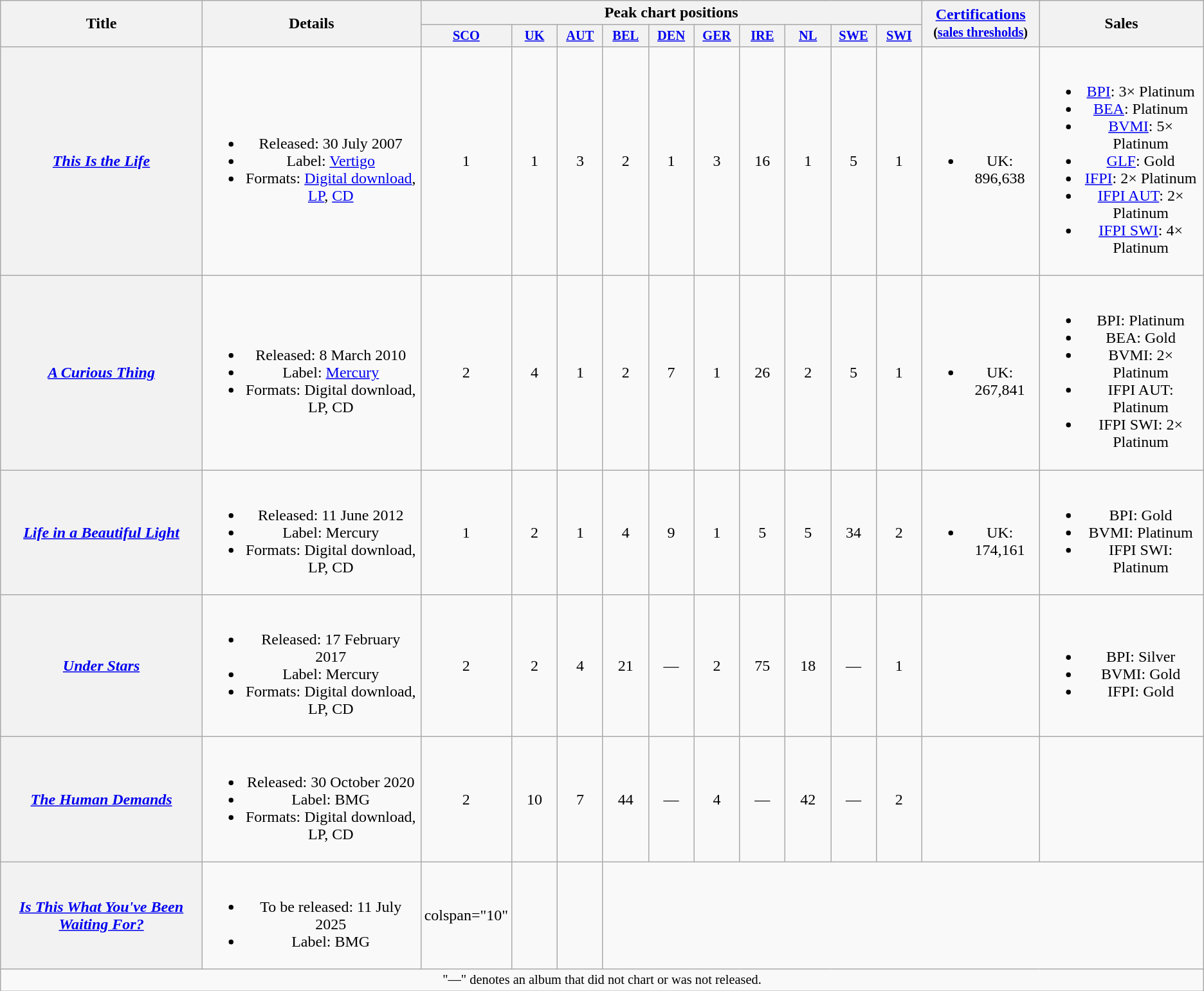<table class="wikitable plainrowheaders" style="text-align:center;">
<tr>
<th scope="col" rowspan="2">Title</th>
<th scope="col" rowspan="2">Details</th>
<th scope="col" colspan="10">Peak chart positions</th>
<th scope="col" rowspan="2"><a href='#'>Certifications</a><br><small>(<a href='#'>sales thresholds</a>)</small></th>
<th scope="col" rowspan="2">Sales</th>
</tr>
<tr>
<th scope="col" style="width:3em;font-size:85%;"><a href='#'>SCO</a><br></th>
<th scope="col" style="width:3em;font-size:85%;"><a href='#'>UK</a><br></th>
<th scope="col" style="width:3em;font-size:85%;"><a href='#'>AUT</a><br></th>
<th scope="col" style="width:3em;font-size:85%;"><a href='#'>BEL</a><br></th>
<th scope="col" style="width:3em;font-size:85%;"><a href='#'>DEN</a><br></th>
<th scope="col" style="width:3em;font-size:85%;"><a href='#'>GER</a><br></th>
<th scope="col" style="width:3em;font-size:85%;"><a href='#'>IRE</a><br></th>
<th scope="col" style="width:3em;font-size:85%;"><a href='#'>NL</a><br></th>
<th scope="col" style="width:3em;font-size:85%;"><a href='#'>SWE</a><br></th>
<th scope="col" style="width:3em;font-size:85%;"><a href='#'>SWI</a><br></th>
</tr>
<tr>
<th scope="row"><em><a href='#'>This Is the Life</a></em></th>
<td><br><ul><li>Released: 30 July 2007</li><li>Label: <a href='#'>Vertigo</a></li><li>Formats: <a href='#'>Digital download</a>, <a href='#'>LP</a>, <a href='#'>CD</a></li></ul></td>
<td>1</td>
<td>1</td>
<td>3</td>
<td>2</td>
<td>1</td>
<td>3</td>
<td>16</td>
<td>1</td>
<td>5</td>
<td>1</td>
<td><br><ul><li>UK: 896,638</li></ul></td>
<td><br><ul><li><a href='#'>BPI</a>: 3× Platinum</li><li><a href='#'>BEA</a>: Platinum</li><li><a href='#'>BVMI</a>: 5× Platinum</li><li><a href='#'>GLF</a>: Gold</li><li><a href='#'>IFPI</a>: 2× Platinum</li><li><a href='#'>IFPI AUT</a>: 2× Platinum</li><li><a href='#'>IFPI SWI</a>: 4× Platinum</li></ul></td>
</tr>
<tr>
<th scope="row"><em><a href='#'>A Curious Thing</a></em></th>
<td><br><ul><li>Released: 8 March 2010</li><li>Label: <a href='#'>Mercury</a></li><li>Formats: Digital download, LP, CD</li></ul></td>
<td>2</td>
<td>4</td>
<td>1</td>
<td>2</td>
<td>7</td>
<td>1</td>
<td>26</td>
<td>2</td>
<td>5</td>
<td>1</td>
<td><br><ul><li>UK: 267,841</li></ul></td>
<td><br><ul><li>BPI: Platinum</li><li>BEA: Gold</li><li>BVMI: 2× Platinum</li><li>IFPI AUT: Platinum</li><li>IFPI SWI: 2× Platinum</li></ul></td>
</tr>
<tr>
<th scope="row"><em><a href='#'>Life in a Beautiful Light</a></em></th>
<td><br><ul><li>Released: 11 June 2012</li><li>Label: Mercury</li><li>Formats: Digital download, LP, CD</li></ul></td>
<td>1</td>
<td>2</td>
<td>1</td>
<td>4</td>
<td>9</td>
<td>1</td>
<td>5</td>
<td>5</td>
<td>34</td>
<td>2</td>
<td><br><ul><li>UK: 174,161</li></ul></td>
<td><br><ul><li>BPI: Gold</li><li>BVMI: Platinum</li><li>IFPI SWI: Platinum</li></ul></td>
</tr>
<tr>
<th scope="row"><em><a href='#'>Under Stars</a></em></th>
<td><br><ul><li>Released: 17 February 2017</li><li>Label: Mercury</li><li>Formats: Digital download, LP, CD</li></ul></td>
<td>2</td>
<td>2</td>
<td>4</td>
<td>21</td>
<td>—</td>
<td>2</td>
<td>75</td>
<td>18</td>
<td>—</td>
<td>1</td>
<td></td>
<td><br><ul><li>BPI: Silver</li><li>BVMI: Gold</li><li>IFPI: Gold</li></ul></td>
</tr>
<tr>
<th scope="row"><em><a href='#'>The Human Demands</a></em></th>
<td><br><ul><li>Released: 30 October 2020</li><li>Label: BMG</li><li>Formats: Digital download, LP, CD</li></ul></td>
<td>2</td>
<td>10</td>
<td>7</td>
<td>44</td>
<td>—</td>
<td>4</td>
<td>—</td>
<td>42</td>
<td>—</td>
<td>2</td>
<td></td>
<td></td>
</tr>
<tr>
<th scope="row"><em><a href='#'>Is This What You've Been Waiting For?</a></em></th>
<td><br><ul><li>To be released: 11 July 2025</li><li>Label: BMG</li></ul></td>
<td>colspan="10" </td>
<td></td>
<td></td>
</tr>
<tr>
<td colspan="20" style="text-align:center; font-size:85%;">"—" denotes an album that did not chart or was not released.</td>
</tr>
</table>
